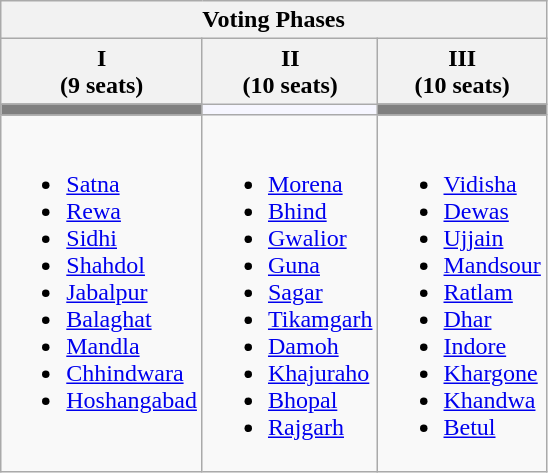<table class="wikitable">
<tr>
<th colspan="3">Voting Phases</th>
</tr>
<tr>
<th>I<br>(9 seats)</th>
<th>II<br>(10 seats)</th>
<th>III<br>(10 seats)</th>
</tr>
<tr>
<td style="background:#808080;"></td>
<td style="background:#F6F6FF;"></td>
<td style="background:#808080;"></td>
</tr>
<tr style="vertical-align: top;">
<td><br><ul><li><a href='#'>Satna</a></li><li><a href='#'>Rewa</a></li><li><a href='#'>Sidhi</a></li><li><a href='#'>Shahdol</a></li><li><a href='#'>Jabalpur</a></li><li><a href='#'>Balaghat</a></li><li><a href='#'>Mandla</a></li><li><a href='#'>Chhindwara</a></li><li><a href='#'>Hoshangabad</a></li></ul></td>
<td><br><ul><li><a href='#'>Morena</a></li><li><a href='#'>Bhind</a></li><li><a href='#'>Gwalior</a></li><li><a href='#'>Guna</a></li><li><a href='#'>Sagar</a></li><li><a href='#'>Tikamgarh</a></li><li><a href='#'>Damoh</a></li><li><a href='#'>Khajuraho</a></li><li><a href='#'>Bhopal</a></li><li><a href='#'>Rajgarh</a></li></ul></td>
<td><br><ul><li><a href='#'>Vidisha</a></li><li><a href='#'>Dewas</a></li><li><a href='#'>Ujjain</a></li><li><a href='#'>Mandsour</a></li><li><a href='#'>Ratlam</a></li><li><a href='#'>Dhar</a></li><li><a href='#'>Indore</a></li><li><a href='#'>Khargone</a></li><li><a href='#'>Khandwa</a></li><li><a href='#'>Betul</a></li></ul></td>
</tr>
</table>
